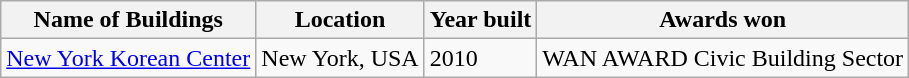<table class="wikitable">
<tr>
<th>Name of Buildings</th>
<th>Location</th>
<th>Year built</th>
<th>Awards won</th>
</tr>
<tr>
<td><a href='#'>New York Korean Center</a></td>
<td>New York, USA</td>
<td>2010</td>
<td>WAN AWARD Civic Building Sector</td>
</tr>
</table>
